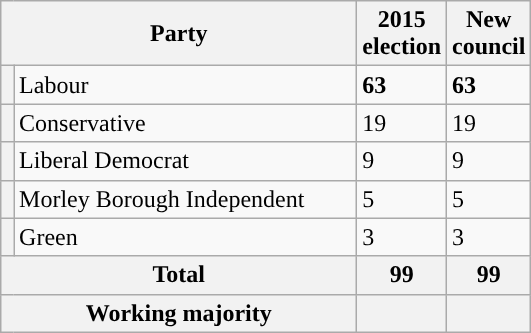<table class="wikitable">
<tr>
<th valign=centre colspan="2" style="width: 230px">Party</th>
<th valign=top style="width: 30px">2015 election</th>
<th valign=top style="width: 30px">New council</th>
</tr>
<tr>
<th style="background-color: "></th>
<td>Labour</td>
<td><strong>63</strong></td>
<td><strong>63</strong></td>
</tr>
<tr>
<th style="background-color: "></th>
<td>Conservative</td>
<td>19</td>
<td>19</td>
</tr>
<tr>
<th style="background-color: "></th>
<td>Liberal Democrat</td>
<td>9</td>
<td>9</td>
</tr>
<tr>
<th style="background-color: "></th>
<td>Morley Borough Independent</td>
<td>5</td>
<td>5</td>
</tr>
<tr>
<th style="background-color: "></th>
<td>Green</td>
<td>3</td>
<td>3</td>
</tr>
<tr>
<th colspan=2>Total</th>
<th style="text-align: center">99</th>
<th colspan=3>99</th>
</tr>
<tr>
<th colspan=2>Working majority</th>
<th></th>
<th></th>
</tr>
</table>
